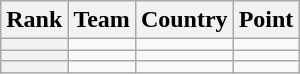<table class="wikitable sortable">
<tr>
<th>Rank</th>
<th>Team</th>
<th>Country</th>
<th>Point</th>
</tr>
<tr>
<th></th>
<td></td>
<td></td>
<td></td>
</tr>
<tr>
<th></th>
<td></td>
<td></td>
<td></td>
</tr>
<tr>
<th></th>
<td></td>
<td></td>
<td></td>
</tr>
</table>
